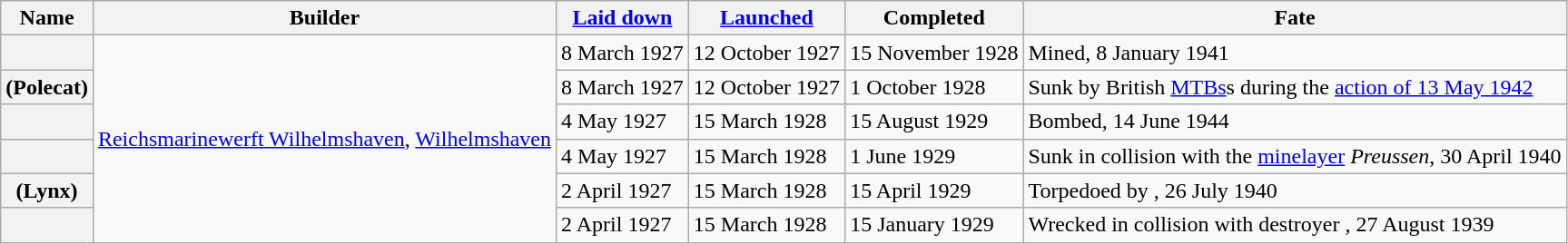<table class="wikitable plainrowheaders">
<tr>
<th scope="col">Name</th>
<th scope="col">Builder</th>
<th scope="col"><a href='#'>Laid down</a></th>
<th scope="col"><a href='#'>Launched</a></th>
<th scope="col">Completed</th>
<th scope="col">Fate</th>
</tr>
<tr>
<th scope="row"></th>
<td rowspan=6><a href='#'>Reichsmarinewerft Wilhelmshaven</a>, <a href='#'>Wilhelmshaven</a></td>
<td>8 March 1927</td>
<td>12 October 1927</td>
<td>15 November 1928</td>
<td>Mined, 8 January 1941</td>
</tr>
<tr>
<th scope="row"> (Polecat)</th>
<td>8 March 1927</td>
<td>12 October 1927</td>
<td>1 October 1928</td>
<td>Sunk by British <a href='#'>MTBs</a>s during the <a href='#'>action of 13 May 1942</a></td>
</tr>
<tr>
<th scope="row"></th>
<td>4 May 1927</td>
<td>15 March 1928</td>
<td>15 August 1929</td>
<td>Bombed, 14 June 1944</td>
</tr>
<tr>
<th scope="row"></th>
<td>4 May 1927</td>
<td>15 March 1928</td>
<td>1 June 1929</td>
<td>Sunk in collision with the <a href='#'>minelayer</a> <em>Preussen</em>, 30 April 1940</td>
</tr>
<tr>
<th scope="row"> (Lynx)</th>
<td>2 April 1927</td>
<td>15 March 1928</td>
<td>15 April 1929</td>
<td>Torpedoed by , 26 July 1940</td>
</tr>
<tr>
<th scope="row"></th>
<td>2 April 1927</td>
<td>15 March 1928</td>
<td>15 January 1929</td>
<td>Wrecked in collision with destroyer , 27 August 1939</td>
</tr>
</table>
